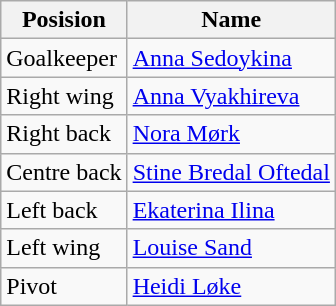<table class="wikitable">
<tr>
<th>Posision</th>
<th>Name</th>
</tr>
<tr>
<td>Goalkeeper</td>
<td> <a href='#'>Anna Sedoykina</a></td>
</tr>
<tr>
<td>Right wing</td>
<td> <a href='#'>Anna Vyakhireva</a></td>
</tr>
<tr>
<td>Right back</td>
<td> <a href='#'>Nora Mørk</a></td>
</tr>
<tr>
<td>Centre back</td>
<td> <a href='#'>Stine Bredal Oftedal</a></td>
</tr>
<tr>
<td>Left back</td>
<td> <a href='#'>Ekaterina Ilina</a></td>
</tr>
<tr>
<td>Left wing</td>
<td> <a href='#'>Louise Sand</a></td>
</tr>
<tr>
<td>Pivot</td>
<td> <a href='#'>Heidi Løke</a></td>
</tr>
</table>
